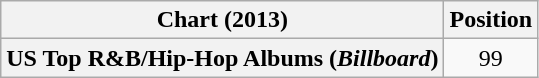<table class="wikitable plainrowheaders" style="text-align:center">
<tr>
<th scope="col">Chart (2013)</th>
<th scope="col">Position</th>
</tr>
<tr>
<th scope="row">US Top R&B/Hip-Hop Albums (<em>Billboard</em>)</th>
<td>99</td>
</tr>
</table>
